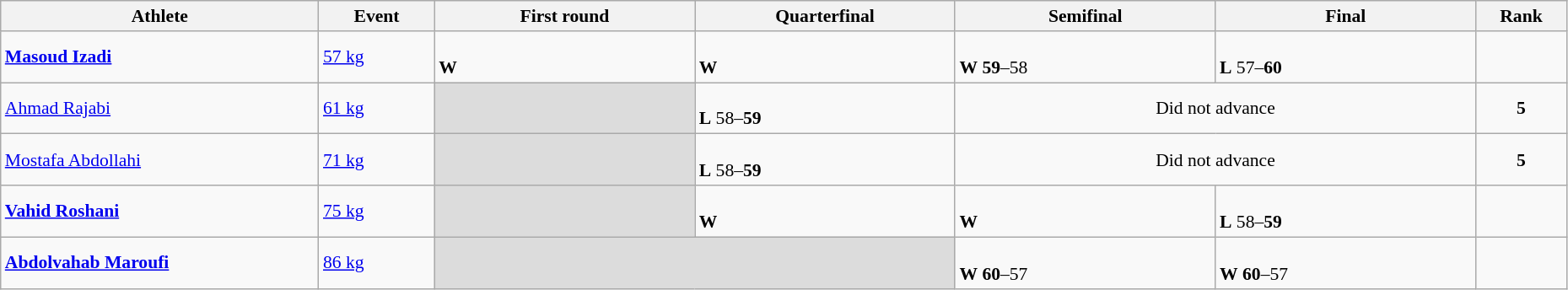<table class="wikitable" width="98%" style="text-align:left; font-size:90%">
<tr>
<th width="11%">Athlete</th>
<th width="4%">Event</th>
<th width="9%">First round</th>
<th width="9%">Quarterfinal</th>
<th width="9%">Semifinal</th>
<th width="9%">Final</th>
<th width="3%">Rank</th>
</tr>
<tr>
<td><strong><a href='#'>Masoud Izadi</a></strong></td>
<td><a href='#'>57 kg</a></td>
<td><br><strong>W</strong></td>
<td><br><strong>W</strong> </td>
<td><br><strong>W</strong> <strong>59</strong>–58</td>
<td><br><strong>L</strong> 57–<strong>60</strong></td>
<td align=center></td>
</tr>
<tr>
<td><a href='#'>Ahmad Rajabi</a></td>
<td><a href='#'>61 kg</a></td>
<td bgcolor=#DCDCDC></td>
<td><br><strong>L</strong> 58–<strong>59</strong></td>
<td colspan=2  align=center>Did not advance</td>
<td align=center><strong>5</strong></td>
</tr>
<tr>
<td><a href='#'>Mostafa Abdollahi</a></td>
<td><a href='#'>71 kg</a></td>
<td bgcolor=#DCDCDC></td>
<td><br><strong>L</strong> 58–<strong>59</strong></td>
<td colspan=2 align=center>Did not advance</td>
<td align=center><strong>5</strong></td>
</tr>
<tr>
<td><strong><a href='#'>Vahid Roshani</a></strong></td>
<td><a href='#'>75 kg</a></td>
<td bgcolor=#DCDCDC></td>
<td><br><strong>W</strong></td>
<td><br><strong>W</strong> </td>
<td><br><strong>L</strong> 58–<strong>59</strong></td>
<td align=center></td>
</tr>
<tr>
<td><strong><a href='#'>Abdolvahab Maroufi</a></strong></td>
<td><a href='#'>86 kg</a></td>
<td colspan=2 bgcolor=#DCDCDC></td>
<td><br><strong>W</strong> <strong>60</strong>–57</td>
<td><br><strong>W</strong> <strong>60</strong>–57</td>
<td align=center></td>
</tr>
</table>
